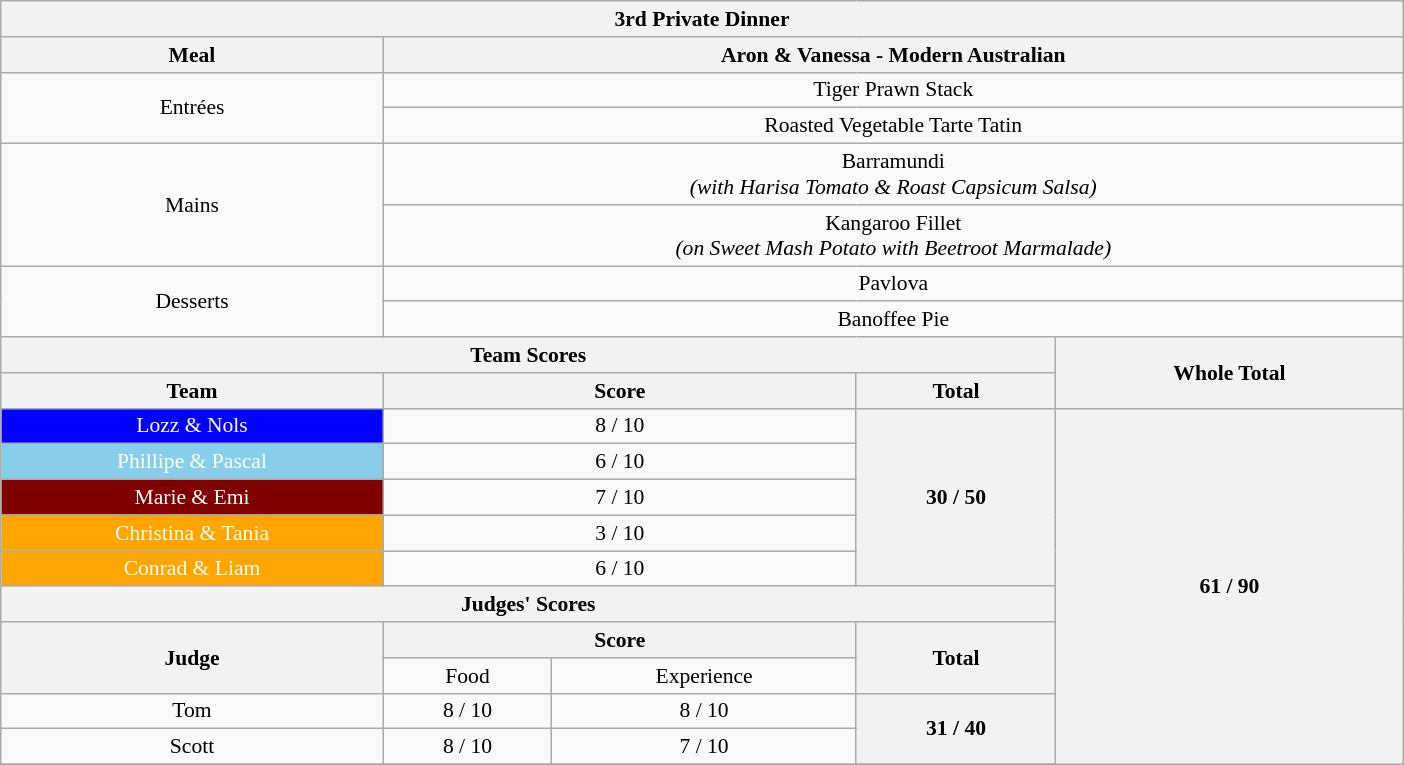<table class="wikitable plainrowheaders" style="text-align:center; font-size:90%; width:65em;">
<tr>
<th colspan="5" >3rd Private Dinner</th>
</tr>
<tr>
<th style="width:15%;">Meal</th>
<th colspan="4" style="width:40%;">Aron & Vanessa - Modern Australian</th>
</tr>
<tr>
<td rowspan="2">Entrées</td>
<td colspan="4">Tiger Prawn Stack</td>
</tr>
<tr>
<td colspan="4">Roasted Vegetable Tarte Tatin</td>
</tr>
<tr>
<td rowspan="2">Mains</td>
<td colspan="4">Barramundi<br><em>(with Harisa Tomato & Roast Capsicum Salsa)</em></td>
</tr>
<tr>
<td colspan="4">Kangaroo Fillet<br><em>(on Sweet Mash Potato with Beetroot Marmalade)</em></td>
</tr>
<tr>
<td rowspan="2">Desserts</td>
<td colspan="4">Pavlova</td>
</tr>
<tr>
<td colspan="4">Banoffee Pie</td>
</tr>
<tr>
<th colspan="4" >Team Scores</th>
<th rowspan="2">Whole Total</th>
</tr>
<tr>
<th>Team</th>
<th colspan="2">Score</th>
<th>Total</th>
</tr>
<tr>
<td style="background:blue; color:white;">Lozz & Nols</td>
<td colspan="2">8 / 10</td>
<th rowspan="5">30 / 50</th>
<th rowspan="11">61 / 90</th>
</tr>
<tr>
<td style="background:skyblue; color:white;">Phillipe & Pascal</td>
<td colspan="2">6 / 10</td>
</tr>
<tr>
<td style="background:maroon; color:white;">Marie & Emi</td>
<td colspan="2">7 / 10</td>
</tr>
<tr>
<td style="background:orange; color:white;">Christina & Tania</td>
<td colspan="2">3 / 10</td>
</tr>
<tr>
<td style="background:orange; color:white;">Conrad & Liam</td>
<td colspan="2">6 / 10</td>
</tr>
<tr>
<th colspan="4" >Judges' Scores</th>
</tr>
<tr>
<th rowspan="2">Judge</th>
<th colspan="2">Score</th>
<th rowspan="2">Total</th>
</tr>
<tr>
<td>Food</td>
<td>Experience</td>
</tr>
<tr>
<td>Tom</td>
<td>8 / 10</td>
<td>8 / 10</td>
<th rowspan="2">31 / 40</th>
</tr>
<tr>
<td>Scott</td>
<td>8 / 10</td>
<td>7 / 10</td>
</tr>
<tr>
</tr>
</table>
